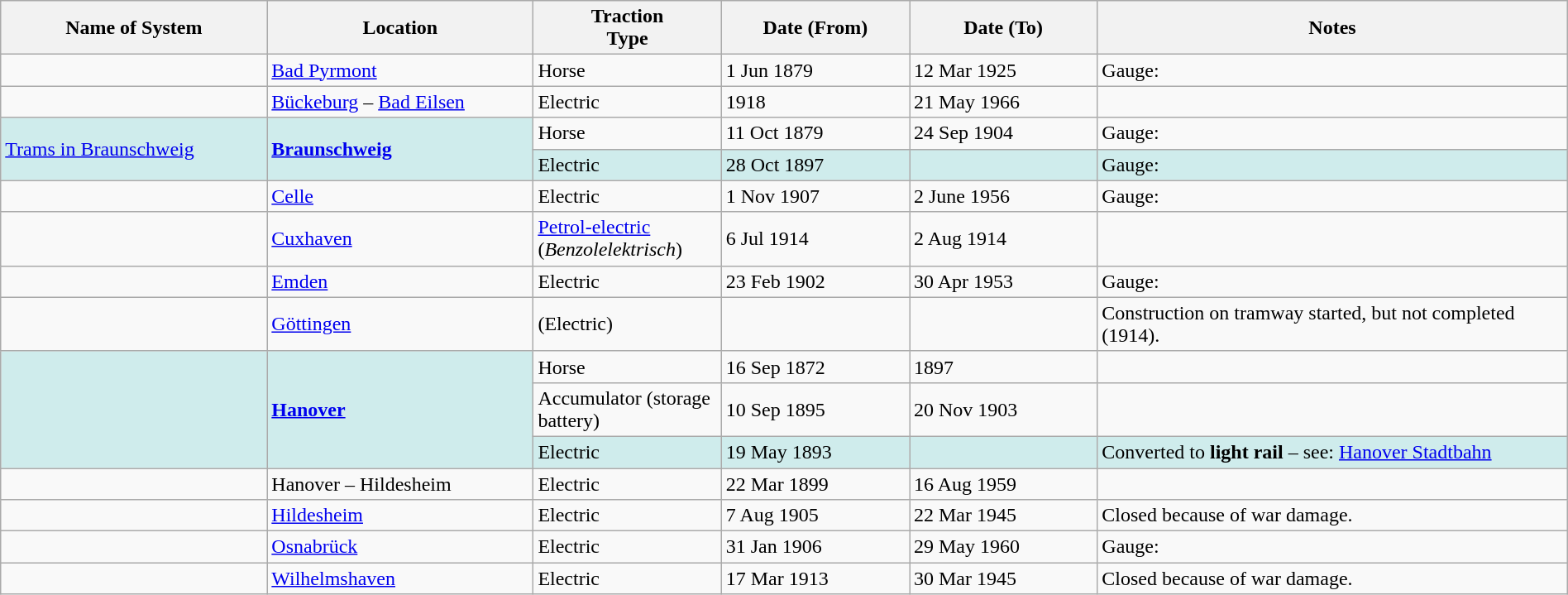<table class="wikitable" width=100%>
<tr>
<th width=17%>Name of System</th>
<th width=17%>Location</th>
<th width=12%>Traction<br>Type</th>
<th width=12%>Date (From)</th>
<th width=12%>Date (To)</th>
<th width=30%>Notes</th>
</tr>
<tr>
<td> </td>
<td><a href='#'>Bad Pyrmont</a></td>
<td>Horse</td>
<td>1 Jun 1879</td>
<td>12 Mar 1925</td>
<td>Gauge: </td>
</tr>
<tr>
<td> </td>
<td><a href='#'>Bückeburg</a> – <a href='#'>Bad Eilsen</a></td>
<td>Electric</td>
<td>1918</td>
<td>21 May 1966</td>
<td> </td>
</tr>
<tr>
<td style="background:#CFECEC" rowspan="2"><a href='#'>Trams in Braunschweig</a></td>
<td style="background:#CFECEC" rowspan="2"><strong><a href='#'>Braunschweig</a></strong></td>
<td>Horse</td>
<td>11 Oct 1879</td>
<td>24 Sep 1904</td>
<td>Gauge: </td>
</tr>
<tr style="background:#CFECEC">
<td>Electric</td>
<td>28 Oct 1897</td>
<td> </td>
<td>Gauge: </td>
</tr>
<tr>
<td> </td>
<td><a href='#'>Celle</a></td>
<td>Electric</td>
<td>1 Nov 1907</td>
<td>2 June 1956</td>
<td>Gauge: </td>
</tr>
<tr>
<td> </td>
<td><a href='#'>Cuxhaven</a></td>
<td><a href='#'>Petrol-electric</a> (<em>Benzolelektrisch</em>)</td>
<td>6 Jul 1914</td>
<td>2 Aug 1914</td>
<td> </td>
</tr>
<tr>
<td> </td>
<td><a href='#'>Emden</a></td>
<td>Electric</td>
<td>23 Feb 1902</td>
<td>30 Apr 1953</td>
<td>Gauge: </td>
</tr>
<tr>
<td> </td>
<td><a href='#'>Göttingen</a></td>
<td>(Electric)</td>
<td> </td>
<td> </td>
<td>Construction on tramway started, but not completed (1914).</td>
</tr>
<tr>
<td style="background:#CFECEC" rowspan="3"> </td>
<td style="background:#CFECEC" rowspan="3"><strong><a href='#'>Hanover</a></strong></td>
<td>Horse</td>
<td>16 Sep 1872</td>
<td>1897</td>
<td> </td>
</tr>
<tr>
<td>Accumulator (storage battery)</td>
<td>10 Sep 1895</td>
<td>20 Nov 1903</td>
<td> </td>
</tr>
<tr style="background:#CFECEC">
<td>Electric</td>
<td>19 May 1893</td>
<td> </td>
<td>Converted to <strong>light rail</strong> – see: <a href='#'>Hanover Stadtbahn</a></td>
</tr>
<tr>
<td> </td>
<td>Hanover – Hildesheim</td>
<td>Electric</td>
<td>22 Mar 1899</td>
<td>16 Aug 1959</td>
<td> </td>
</tr>
<tr>
<td> </td>
<td><a href='#'>Hildesheim</a></td>
<td>Electric</td>
<td>7 Aug 1905</td>
<td>22 Mar 1945</td>
<td>Closed because of war damage.</td>
</tr>
<tr>
<td> </td>
<td><a href='#'>Osnabrück</a></td>
<td>Electric</td>
<td>31 Jan 1906</td>
<td>29 May 1960</td>
<td>Gauge: </td>
</tr>
<tr>
<td> </td>
<td><a href='#'>Wilhelmshaven</a></td>
<td>Electric</td>
<td>17 Mar 1913</td>
<td>30 Mar 1945</td>
<td>Closed because of war damage.</td>
</tr>
</table>
